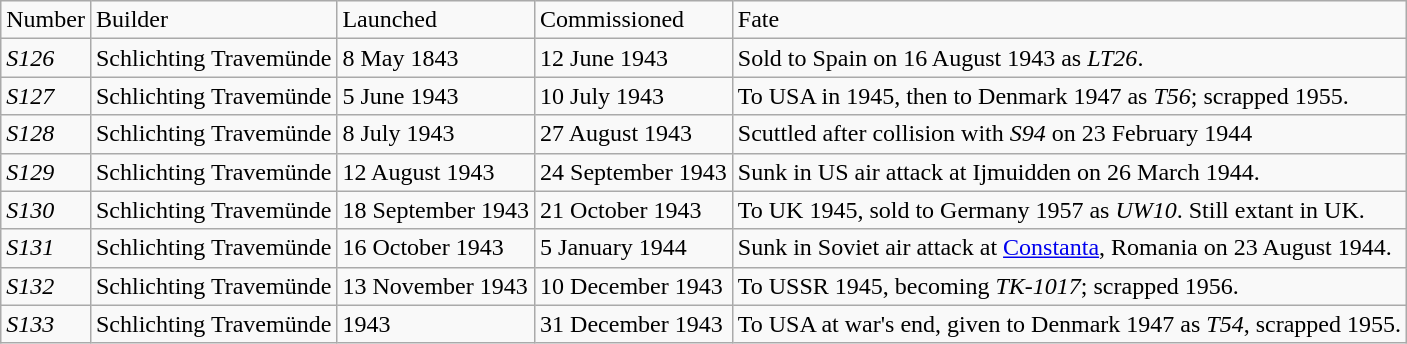<table class="wikitable" style="text-align:left">
<tr>
<td>Number</td>
<td>Builder</td>
<td>Launched</td>
<td>Commissioned</td>
<td>Fate</td>
</tr>
<tr>
<td><em>S126</em></td>
<td>Schlichting Travemünde</td>
<td>8 May 1843</td>
<td>12 June 1943</td>
<td>Sold to Spain on 16 August 1943 as <em>LT26</em>.</td>
</tr>
<tr>
<td><em>S127</em></td>
<td>Schlichting Travemünde</td>
<td>5 June 1943</td>
<td>10 July 1943</td>
<td>To USA in 1945, then to Denmark 1947 as <em>T56</em>; scrapped 1955.</td>
</tr>
<tr>
<td><em>S128</em></td>
<td>Schlichting Travemünde</td>
<td>8 July 1943</td>
<td>27 August 1943</td>
<td>Scuttled after collision with <em>S94</em> on 23 February 1944</td>
</tr>
<tr>
<td><em>S129</em></td>
<td>Schlichting Travemünde</td>
<td>12 August 1943</td>
<td>24 September 1943</td>
<td>Sunk in US air attack at Ijmuidden on 26 March 1944.</td>
</tr>
<tr>
<td><em>S130</em></td>
<td>Schlichting Travemünde</td>
<td>18 September 1943</td>
<td>21 October 1943</td>
<td>To UK 1945, sold to Germany 1957 as <em>UW10</em>. Still extant in UK.</td>
</tr>
<tr>
<td><em>S131</em></td>
<td>Schlichting Travemünde</td>
<td>16 October 1943</td>
<td>5 January 1944</td>
<td>Sunk in Soviet air attack at <a href='#'>Constanta</a>, Romania on 23 August 1944.</td>
</tr>
<tr>
<td><em>S132</em></td>
<td>Schlichting Travemünde</td>
<td>13 November 1943</td>
<td>10 December 1943</td>
<td>To USSR 1945, becoming <em>TK-1017</em>; scrapped 1956.</td>
</tr>
<tr>
<td><em>S133</em></td>
<td>Schlichting Travemünde</td>
<td>1943</td>
<td>31 December 1943</td>
<td>To USA at war's end, given to Denmark 1947 as <em>T54</em>, scrapped 1955.</td>
</tr>
</table>
